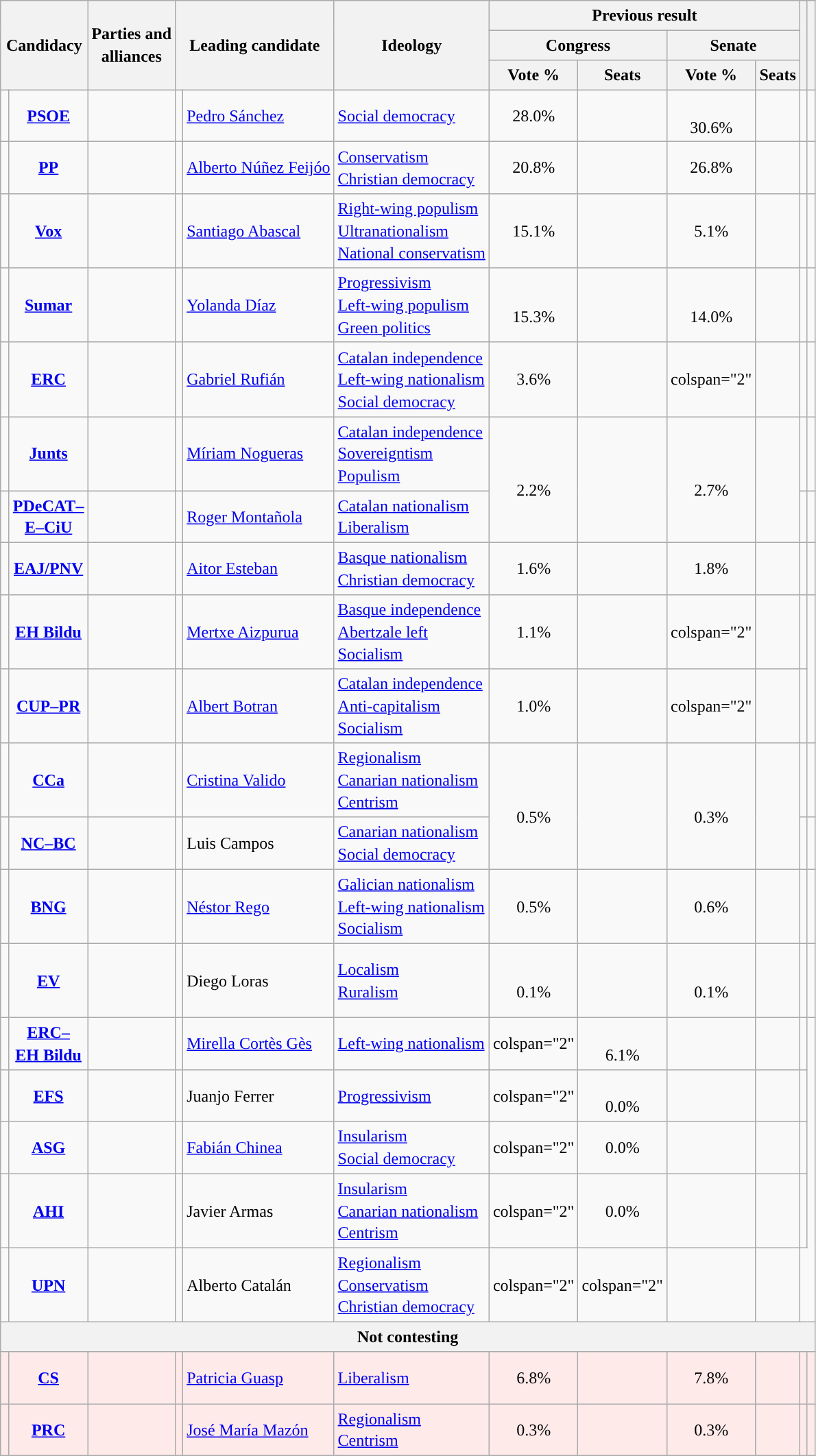<table class="wikitable" style="line-height:1.35em; text-align:left;">
<tr>
<th colspan="2" rowspan="3">Candidacy</th>
<th rowspan="3">Parties and<br>alliances</th>
<th colspan="2" rowspan="3">Leading candidate</th>
<th rowspan="3">Ideology</th>
<th colspan="4">Previous result</th>
<th rowspan="3"></th>
<th rowspan="3"></th>
</tr>
<tr>
<th colspan="2">Congress</th>
<th colspan="2">Senate</th>
</tr>
<tr>
<th>Vote %</th>
<th>Seats</th>
<th>Vote %</th>
<th>Seats</th>
</tr>
<tr>
<td width="1" style="color:inherit;background:"></td>
<td align="center"><strong><a href='#'>PSOE</a></strong></td>
<td></td>
<td></td>
<td><a href='#'>Pedro Sánchez</a></td>
<td><a href='#'>Social democracy</a></td>
<td align="center">28.0%</td>
<td></td>
<td align="center"><br>30.6%<br></td>
<td></td>
<td></td>
<td><br></td>
</tr>
<tr>
<td style="color:inherit;background:"></td>
<td align="center"><strong><a href='#'>PP</a></strong></td>
<td></td>
<td></td>
<td><a href='#'>Alberto Núñez Feijóo</a></td>
<td><a href='#'>Conservatism</a><br><a href='#'>Christian democracy</a></td>
<td align="center">20.8%</td>
<td></td>
<td align="center">26.8%</td>
<td></td>
<td></td>
<td><br></td>
</tr>
<tr>
<td style="color:inherit;background:"></td>
<td align="center"><strong><a href='#'>Vox</a></strong></td>
<td></td>
<td></td>
<td><a href='#'>Santiago Abascal</a></td>
<td><a href='#'>Right-wing populism</a><br><a href='#'>Ultranationalism</a><br><a href='#'>National conservatism</a></td>
<td align="center">15.1%</td>
<td></td>
<td align="center">5.1%</td>
<td></td>
<td></td>
<td></td>
</tr>
<tr>
<td style="color:inherit;background:"></td>
<td align="center"><strong><a href='#'>Sumar</a></strong></td>
<td></td>
<td></td>
<td><a href='#'>Yolanda Díaz</a></td>
<td><a href='#'>Progressivism</a><br><a href='#'>Left-wing populism</a><br><a href='#'>Green politics</a></td>
<td align="center"><br>15.3%<br></td>
<td></td>
<td align="center"><br>14.0%<br></td>
<td></td>
<td></td>
<td><br><br><br></td>
</tr>
<tr>
<td style="color:inherit;background:"></td>
<td align="center"><strong><a href='#'>ERC</a></strong></td>
<td></td>
<td></td>
<td><a href='#'>Gabriel Rufián</a></td>
<td><a href='#'>Catalan independence</a><br><a href='#'>Left-wing nationalism</a><br><a href='#'>Social democracy</a></td>
<td align="center">3.6%</td>
<td></td>
<td>colspan="2" </td>
<td></td>
<td></td>
</tr>
<tr>
<td style="color:inherit;background:"></td>
<td align="center"><strong><a href='#'>Junts</a></strong></td>
<td></td>
<td></td>
<td><a href='#'>Míriam Nogueras</a></td>
<td><a href='#'>Catalan independence</a><br><a href='#'>Sovereigntism</a><br><a href='#'>Populism</a></td>
<td rowspan="2" align="center"><br>2.2%<br></td>
<td rowspan="2"></td>
<td rowspan="2" align="center"><br>2.7%<br></td>
<td rowspan="2"></td>
<td></td>
<td><br></td>
</tr>
<tr>
<td style="color:inherit;background:"></td>
<td align="center"><strong><a href='#'>PDeCAT–<br>E–CiU</a></strong></td>
<td></td>
<td></td>
<td><a href='#'>Roger Montañola</a></td>
<td><a href='#'>Catalan nationalism</a><br><a href='#'>Liberalism</a></td>
<td></td>
<td><br></td>
</tr>
<tr>
<td style="color:inherit;background:"></td>
<td align="center"><strong><a href='#'>EAJ/PNV</a></strong></td>
<td></td>
<td></td>
<td><a href='#'>Aitor Esteban</a></td>
<td><a href='#'>Basque nationalism</a><br><a href='#'>Christian democracy</a></td>
<td align="center">1.6%</td>
<td></td>
<td align="center">1.8%</td>
<td></td>
<td></td>
<td></td>
</tr>
<tr>
<td style="color:inherit;background:"></td>
<td align="center"><strong><a href='#'>EH Bildu</a></strong></td>
<td></td>
<td></td>
<td><a href='#'>Mertxe Aizpurua</a></td>
<td><a href='#'>Basque independence</a><br><a href='#'>Abertzale left</a><br><a href='#'>Socialism</a></td>
<td align="center">1.1%</td>
<td></td>
<td>colspan="2" </td>
<td></td>
<td></td>
</tr>
<tr>
<td style="color:inherit;background:"></td>
<td align="center"><strong><a href='#'>CUP–PR</a></strong></td>
<td></td>
<td></td>
<td><a href='#'>Albert Botran</a></td>
<td><a href='#'>Catalan independence</a><br><a href='#'>Anti-capitalism</a><br><a href='#'>Socialism</a></td>
<td align="center">1.0%</td>
<td></td>
<td>colspan="2" </td>
<td></td>
<td></td>
</tr>
<tr>
<td style="color:inherit;background:"></td>
<td align="center"><strong><a href='#'>CCa</a></strong></td>
<td></td>
<td></td>
<td><a href='#'>Cristina Valido</a></td>
<td><a href='#'>Regionalism</a><br><a href='#'>Canarian nationalism</a><br><a href='#'>Centrism</a></td>
<td rowspan="2" align="center"><br>0.5%<br></td>
<td rowspan="2"></td>
<td rowspan="2" align="center"><br>0.3%<br></td>
<td rowspan="2"></td>
<td></td>
<td><br><br></td>
</tr>
<tr>
<td style="color:inherit;background:"></td>
<td align="center"><strong><a href='#'>NC–BC</a></strong></td>
<td></td>
<td></td>
<td>Luis Campos</td>
<td><a href='#'>Canarian nationalism</a><br><a href='#'>Social democracy</a></td>
<td></td>
<td></td>
</tr>
<tr>
<td style="color:inherit;background:"></td>
<td align="center"><strong><a href='#'>BNG</a></strong></td>
<td></td>
<td></td>
<td><a href='#'>Néstor Rego</a></td>
<td><a href='#'>Galician nationalism</a><br><a href='#'>Left-wing nationalism</a><br><a href='#'>Socialism</a></td>
<td align="center">0.5%</td>
<td></td>
<td align="center">0.6%</td>
<td></td>
<td></td>
<td></td>
</tr>
<tr>
<td style="color:inherit;background:"></td>
<td align="center"><strong><a href='#'>EV</a></strong></td>
<td></td>
<td></td>
<td>Diego Loras</td>
<td><a href='#'>Localism</a><br><a href='#'>Ruralism</a></td>
<td align="center"><br>0.1%<br></td>
<td></td>
<td align="center"><br>0.1%<br></td>
<td></td>
<td></td>
<td><br><br><br></td>
</tr>
<tr>
<td style="color:inherit;background:"></td>
<td align="center"><strong><a href='#'>ERC–<br>EH Bildu</a></strong></td>
<td></td>
<td></td>
<td><a href='#'>Mirella Cortès Gès</a></td>
<td><a href='#'>Left-wing nationalism</a></td>
<td>colspan="2" </td>
<td align="center"><br>6.1%<br></td>
<td></td>
<td></td>
<td></td>
</tr>
<tr>
<td style="color:inherit;background:"></td>
<td align="center"><strong><a href='#'>EFS</a></strong></td>
<td></td>
<td></td>
<td>Juanjo Ferrer</td>
<td><a href='#'>Progressivism</a></td>
<td>colspan="2" </td>
<td align="center"><br>0.0%<br></td>
<td></td>
<td></td>
<td></td>
</tr>
<tr>
<td style="color:inherit;background:"></td>
<td align="center"><strong><a href='#'>ASG</a></strong></td>
<td></td>
<td></td>
<td><a href='#'>Fabián Chinea</a></td>
<td><a href='#'>Insularism</a><br><a href='#'>Social democracy</a></td>
<td>colspan="2" </td>
<td align="center">0.0%</td>
<td></td>
<td></td>
<td></td>
</tr>
<tr>
<td style="color:inherit;background:"></td>
<td align="center"><strong><a href='#'>AHI</a></strong></td>
<td></td>
<td></td>
<td>Javier Armas</td>
<td><a href='#'>Insularism</a><br><a href='#'>Canarian nationalism</a><br><a href='#'>Centrism</a></td>
<td>colspan="2" </td>
<td align="center">0.0%</td>
<td></td>
<td></td>
<td></td>
</tr>
<tr>
<td style="color:inherit;background:"></td>
<td align="center"><strong><a href='#'>UPN</a></strong></td>
<td></td>
<td></td>
<td>Alberto Catalán</td>
<td><a href='#'>Regionalism</a><br><a href='#'>Conservatism</a><br><a href='#'>Christian democracy</a></td>
<td>colspan="2" </td>
<td>colspan="2" </td>
<td></td>
<td><br><br><br></td>
</tr>
<tr>
<th colspan="12">Not contesting</th>
</tr>
<tr style="background:#FFEAEA;">
<td style="color:inherit;background:"></td>
<td align="center"><strong><a href='#'>CS</a></strong></td>
<td></td>
<td></td>
<td><a href='#'>Patricia Guasp</a></td>
<td><a href='#'>Liberalism</a></td>
<td align="center">6.8%</td>
<td></td>
<td align="center">7.8%</td>
<td></td>
<td></td>
<td><br><br></td>
</tr>
<tr style="background:#FFEAEA;">
<td style="color:inherit;background:"></td>
<td align="center"><strong><a href='#'>PRC</a></strong></td>
<td></td>
<td></td>
<td><a href='#'>José María Mazón</a></td>
<td><a href='#'>Regionalism</a><br><a href='#'>Centrism</a></td>
<td align="center">0.3%</td>
<td></td>
<td align="center">0.3%</td>
<td></td>
<td></td>
<td></td>
</tr>
</table>
